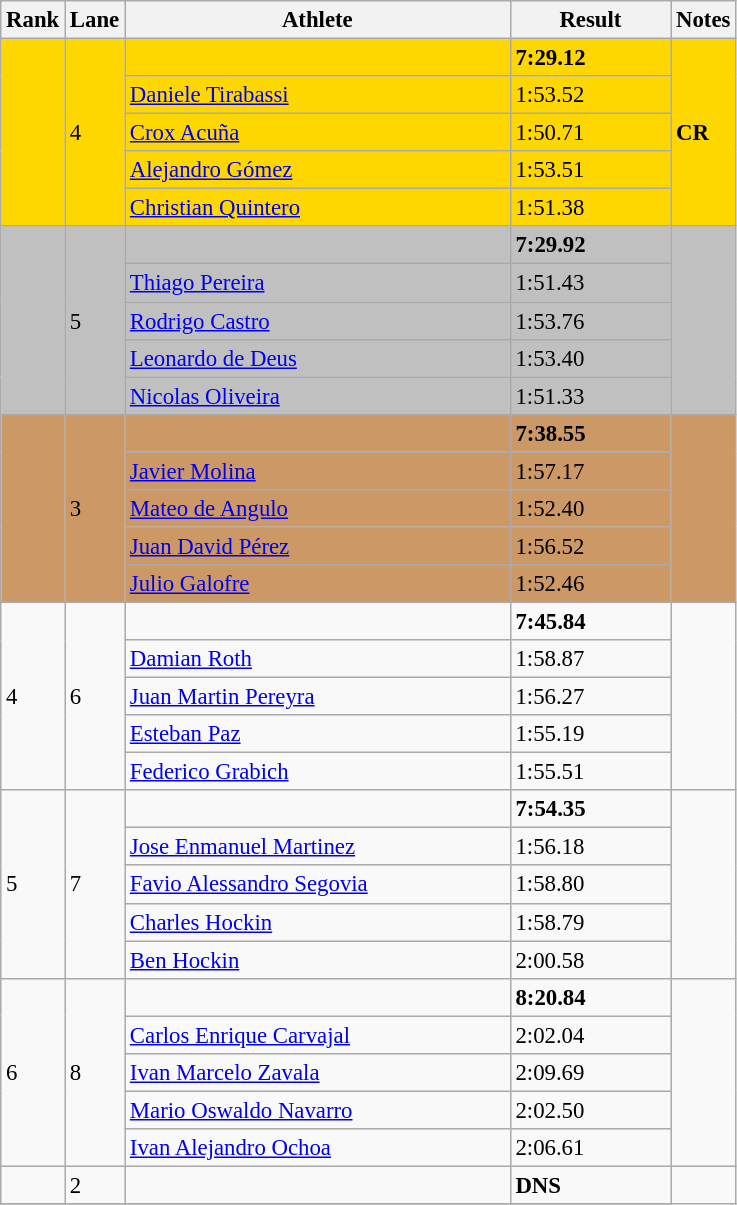<table class="wikitable" style="font-size:95%" style="width:35em;" style="text-align:center">
<tr>
<th>Rank</th>
<th>Lane</th>
<th width=250>Athlete</th>
<th width=100>Result</th>
<th>Notes</th>
</tr>
<tr bgcolor=gold>
<td rowspan=5></td>
<td rowspan=5>4</td>
<td align=left></td>
<td><strong>7:29.12</strong></td>
<td rowspan=5><strong>CR</strong></td>
</tr>
<tr bgcolor=gold>
<td align=left><a href='#'>Daniele Tirabassi</a></td>
<td>1:53.52</td>
</tr>
<tr bgcolor=gold>
<td align=left><a href='#'>Crox Acuña</a></td>
<td>1:50.71</td>
</tr>
<tr bgcolor=gold>
<td align=left><a href='#'>Alejandro Gómez</a></td>
<td>1:53.51</td>
</tr>
<tr bgcolor=gold>
<td align=left><a href='#'>Christian Quintero</a></td>
<td>1:51.38</td>
</tr>
<tr bgcolor=silver>
<td rowspan=5></td>
<td rowspan=5>5</td>
<td align=left></td>
<td><strong>7:29.92</strong></td>
<td rowspan=5></td>
</tr>
<tr bgcolor=silver>
<td align=left><a href='#'>Thiago Pereira</a></td>
<td>1:51.43</td>
</tr>
<tr bgcolor=silver>
<td align=left><a href='#'>Rodrigo Castro</a></td>
<td>1:53.76</td>
</tr>
<tr bgcolor=silver>
<td align=left><a href='#'>Leonardo de Deus</a></td>
<td>1:53.40</td>
</tr>
<tr bgcolor=silver>
<td align=left><a href='#'>Nicolas Oliveira</a></td>
<td>1:51.33</td>
</tr>
<tr bgcolor=cc9966>
<td rowspan=5></td>
<td rowspan=5>3</td>
<td align=left></td>
<td><strong>7:38.55</strong></td>
<td rowspan=5></td>
</tr>
<tr bgcolor=cc9966>
<td align=left><a href='#'>Javier Molina</a></td>
<td>1:57.17</td>
</tr>
<tr bgcolor=cc9966>
<td align=left><a href='#'>Mateo de Angulo</a></td>
<td>1:52.40</td>
</tr>
<tr bgcolor=cc9966>
<td align=left><a href='#'>Juan David Pérez</a></td>
<td>1:56.52</td>
</tr>
<tr bgcolor=cc9966>
<td align=left><a href='#'>Julio Galofre</a></td>
<td>1:52.46</td>
</tr>
<tr>
<td rowspan=5>4</td>
<td rowspan=5>6</td>
<td align=left></td>
<td><strong>7:45.84</strong></td>
<td rowspan=5></td>
</tr>
<tr>
<td align=left><a href='#'>Damian Roth</a></td>
<td>1:58.87</td>
</tr>
<tr>
<td align=left><a href='#'>Juan Martin Pereyra</a></td>
<td>1:56.27</td>
</tr>
<tr>
<td align=left><a href='#'>Esteban Paz</a></td>
<td>1:55.19</td>
</tr>
<tr>
<td align=left><a href='#'>Federico Grabich</a></td>
<td>1:55.51</td>
</tr>
<tr>
<td rowspan=5>5</td>
<td rowspan=5>7</td>
<td align=left></td>
<td><strong>7:54.35</strong></td>
<td rowspan=5></td>
</tr>
<tr>
<td align=left><a href='#'>Jose Enmanuel Martinez</a></td>
<td>1:56.18</td>
</tr>
<tr>
<td align=left><a href='#'>Favio Alessandro Segovia</a></td>
<td>1:58.80</td>
</tr>
<tr>
<td align=left><a href='#'>Charles Hockin</a></td>
<td>1:58.79</td>
</tr>
<tr>
<td align=left><a href='#'>Ben Hockin</a></td>
<td>2:00.58</td>
</tr>
<tr>
<td rowspan=5>6</td>
<td rowspan=5>8</td>
<td align=left></td>
<td><strong>8:20.84</strong></td>
<td rowspan=5></td>
</tr>
<tr>
<td align=left><a href='#'>Carlos Enrique Carvajal</a></td>
<td>2:02.04</td>
</tr>
<tr>
<td align=left><a href='#'>Ivan Marcelo Zavala</a></td>
<td>2:09.69</td>
</tr>
<tr>
<td align=left><a href='#'>Mario Oswaldo Navarro</a></td>
<td>2:02.50</td>
</tr>
<tr>
<td align=left><a href='#'>Ivan Alejandro Ochoa</a></td>
<td>2:06.61</td>
</tr>
<tr>
<td></td>
<td>2</td>
<td align=left></td>
<td><strong>DNS</strong></td>
</tr>
<tr>
</tr>
</table>
